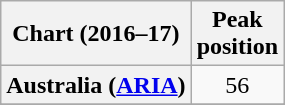<table class="wikitable sortable plainrowheaders" style="text-align:center">
<tr>
<th scope="col">Chart (2016–17)</th>
<th scope="col">Peak<br>position</th>
</tr>
<tr>
<th scope="row">Australia (<a href='#'>ARIA</a>)</th>
<td>56</td>
</tr>
<tr>
</tr>
<tr>
</tr>
<tr>
</tr>
<tr>
</tr>
<tr>
</tr>
<tr>
</tr>
<tr>
</tr>
<tr>
</tr>
<tr>
</tr>
<tr>
</tr>
<tr>
</tr>
</table>
